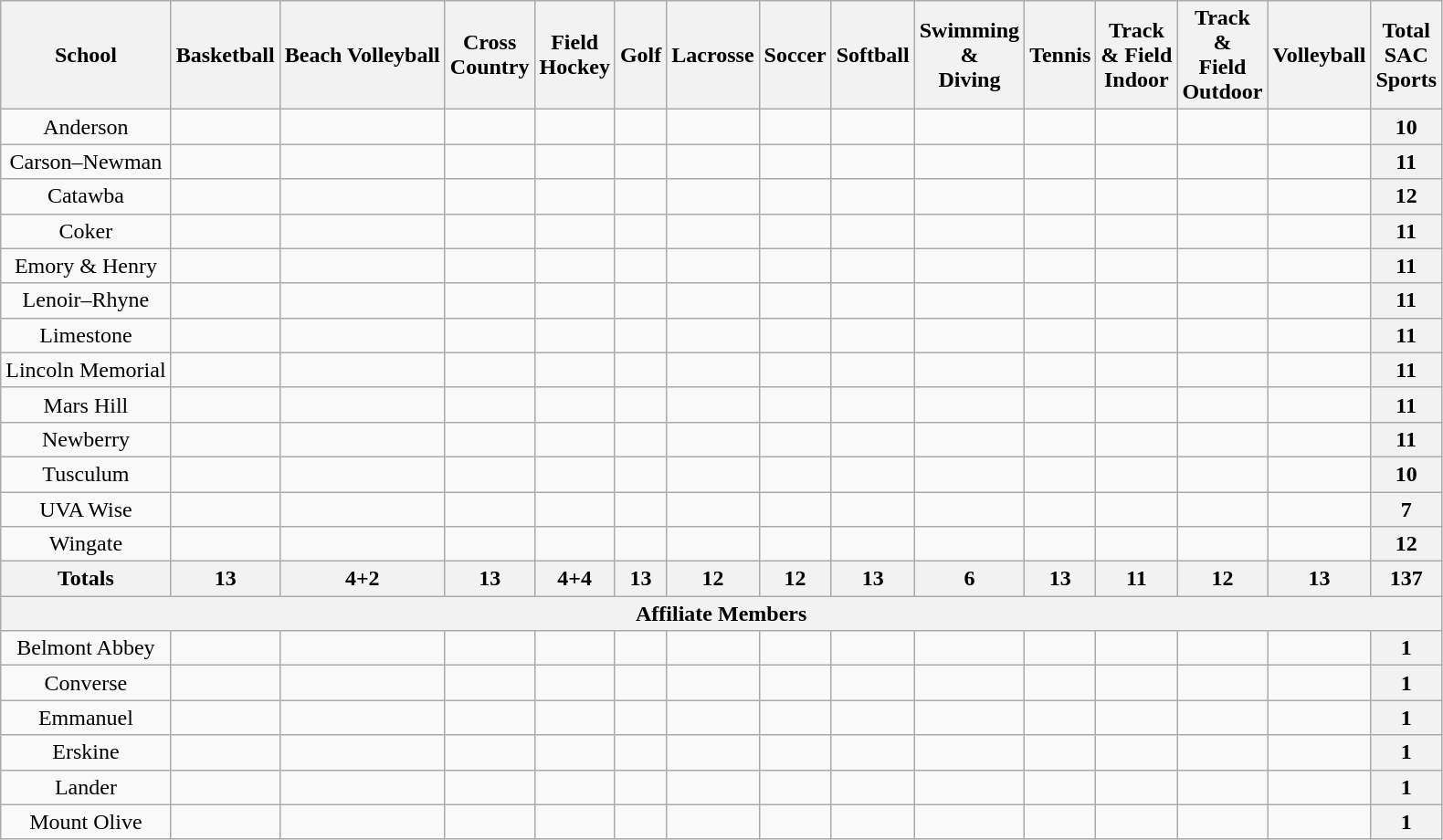<table class="wikitable" style="text-align:center">
<tr>
<th>School</th>
<th>Basketball</th>
<th>Beach Volleyball</th>
<th>Cross<br>Country</th>
<th>Field<br>Hockey</th>
<th>Golf</th>
<th>Lacrosse</th>
<th>Soccer</th>
<th>Softball</th>
<th>Swimming<br>&<br>Diving</th>
<th>Tennis</th>
<th>Track<br>& Field<br>Indoor</th>
<th>Track<br>&<br>Field<br>Outdoor</th>
<th>Volleyball</th>
<th>Total<br>SAC<br>Sports</th>
</tr>
<tr>
<td>Anderson</td>
<td></td>
<td></td>
<td></td>
<td></td>
<td></td>
<td></td>
<td></td>
<td></td>
<td></td>
<td></td>
<td></td>
<td></td>
<td></td>
<th>10</th>
</tr>
<tr>
<td>Carson–Newman</td>
<td></td>
<td></td>
<td></td>
<td></td>
<td></td>
<td></td>
<td></td>
<td></td>
<td></td>
<td></td>
<td></td>
<td></td>
<td></td>
<th>11</th>
</tr>
<tr>
<td>Catawba</td>
<td></td>
<td></td>
<td></td>
<td></td>
<td></td>
<td></td>
<td></td>
<td></td>
<td></td>
<td></td>
<td></td>
<td></td>
<td></td>
<th>12</th>
</tr>
<tr>
<td>Coker</td>
<td></td>
<td></td>
<td></td>
<td></td>
<td></td>
<td></td>
<td></td>
<td></td>
<td></td>
<td></td>
<td></td>
<td></td>
<td></td>
<th>11</th>
</tr>
<tr>
<td>Emory & Henry</td>
<td></td>
<td></td>
<td></td>
<td></td>
<td></td>
<td></td>
<td></td>
<td></td>
<td></td>
<td></td>
<td></td>
<td></td>
<td></td>
<th>11</th>
</tr>
<tr>
<td>Lenoir–Rhyne</td>
<td></td>
<td></td>
<td></td>
<td></td>
<td></td>
<td></td>
<td></td>
<td></td>
<td></td>
<td></td>
<td></td>
<td></td>
<td></td>
<th>11</th>
</tr>
<tr>
<td>Limestone</td>
<td></td>
<td></td>
<td></td>
<td></td>
<td></td>
<td></td>
<td></td>
<td></td>
<td></td>
<td></td>
<td></td>
<td></td>
<td></td>
<th>11</th>
</tr>
<tr>
<td>Lincoln Memorial</td>
<td></td>
<td></td>
<td></td>
<td></td>
<td></td>
<td></td>
<td></td>
<td></td>
<td></td>
<td></td>
<td></td>
<td></td>
<td></td>
<th>11</th>
</tr>
<tr>
<td>Mars Hill</td>
<td></td>
<td></td>
<td></td>
<td></td>
<td></td>
<td></td>
<td></td>
<td></td>
<td></td>
<td></td>
<td></td>
<td></td>
<td></td>
<th>11</th>
</tr>
<tr>
<td>Newberry</td>
<td></td>
<td></td>
<td></td>
<td></td>
<td></td>
<td></td>
<td></td>
<td></td>
<td></td>
<td></td>
<td></td>
<td></td>
<td></td>
<th>11</th>
</tr>
<tr>
<td>Tusculum</td>
<td></td>
<td></td>
<td></td>
<td></td>
<td></td>
<td></td>
<td></td>
<td></td>
<td></td>
<td></td>
<td></td>
<td></td>
<td></td>
<th>10</th>
</tr>
<tr>
<td>UVA Wise</td>
<td></td>
<td></td>
<td></td>
<td></td>
<td></td>
<td></td>
<td></td>
<td></td>
<td></td>
<td></td>
<td></td>
<td></td>
<td></td>
<th>7</th>
</tr>
<tr>
<td>Wingate</td>
<td></td>
<td></td>
<td></td>
<td></td>
<td></td>
<td></td>
<td></td>
<td></td>
<td></td>
<td></td>
<td></td>
<td></td>
<td></td>
<th>12</th>
</tr>
<tr>
<th>Totals</th>
<th>13</th>
<th>4+2</th>
<th>13</th>
<th>4+4</th>
<th>13</th>
<th>12</th>
<th>12</th>
<th>13</th>
<th>6</th>
<th>13</th>
<th>11</th>
<th>12</th>
<th>13</th>
<th>137</th>
</tr>
<tr>
<th colspan=15>Affiliate Members</th>
</tr>
<tr>
<td>Belmont Abbey</td>
<td></td>
<td></td>
<td></td>
<td></td>
<td></td>
<td></td>
<td></td>
<td></td>
<td></td>
<td></td>
<td></td>
<td></td>
<td></td>
<th>1</th>
</tr>
<tr>
<td>Converse</td>
<td></td>
<td></td>
<td></td>
<td></td>
<td></td>
<td></td>
<td></td>
<td></td>
<td></td>
<td></td>
<td></td>
<td></td>
<td></td>
<th>1</th>
</tr>
<tr>
<td>Emmanuel</td>
<td></td>
<td></td>
<td></td>
<td></td>
<td></td>
<td></td>
<td></td>
<td></td>
<td></td>
<td></td>
<td></td>
<td></td>
<td></td>
<th>1</th>
</tr>
<tr>
<td>Erskine</td>
<td></td>
<td></td>
<td></td>
<td></td>
<td></td>
<td></td>
<td></td>
<td></td>
<td></td>
<td></td>
<td></td>
<td></td>
<td></td>
<th>1</th>
</tr>
<tr>
<td>Lander</td>
<td></td>
<td></td>
<td></td>
<td></td>
<td></td>
<td></td>
<td></td>
<td></td>
<td></td>
<td></td>
<td></td>
<td></td>
<td></td>
<th>1</th>
</tr>
<tr>
<td>Mount Olive</td>
<td></td>
<td></td>
<td></td>
<td></td>
<td></td>
<td></td>
<td></td>
<td></td>
<td></td>
<td></td>
<td></td>
<td></td>
<td></td>
<th>1<br></th>
</tr>
</table>
